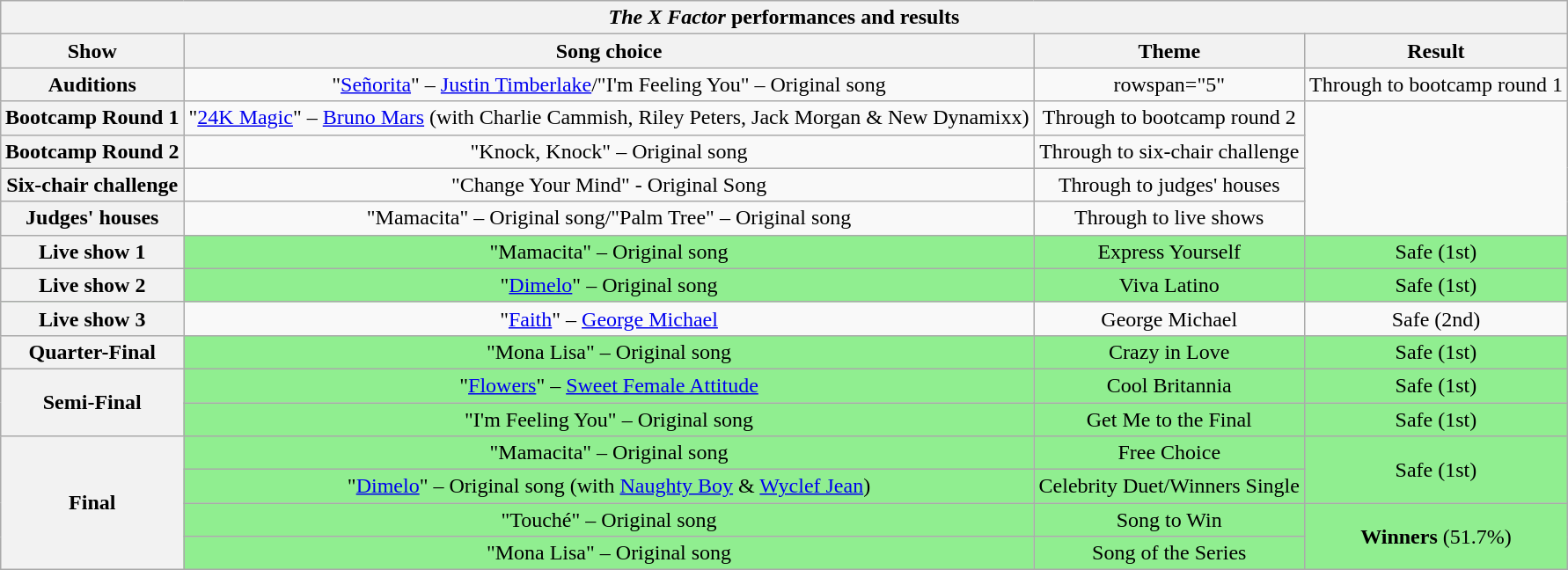<table class="wikitable collapsible" style="margin:1em auto 1em auto; text-align:center;">
<tr>
<th colspan="5"><em>The X Factor</em> performances and results</th>
</tr>
<tr>
<th style="text-align:centre;">Show</th>
<th style="text-align:centre;">Song choice</th>
<th style="text-align:centre;">Theme</th>
<th style="text-align:centre;">Result</th>
</tr>
<tr>
<th>Auditions</th>
<td>"<a href='#'>Señorita</a>" – <a href='#'>Justin Timberlake</a>/"I'm Feeling You" – Original song</td>
<td>rowspan="5" </td>
<td>Through to bootcamp round 1</td>
</tr>
<tr>
<th>Bootcamp Round 1</th>
<td>"<a href='#'>24K Magic</a>" – <a href='#'>Bruno Mars</a> (with Charlie Cammish, Riley Peters, Jack Morgan & New Dynamixx)</td>
<td>Through to bootcamp round 2</td>
</tr>
<tr>
<th>Bootcamp Round 2</th>
<td>"Knock, Knock" – Original song</td>
<td>Through to six-chair challenge</td>
</tr>
<tr>
<th>Six-chair challenge</th>
<td>"Change Your Mind" - Original Song</td>
<td>Through to judges' houses</td>
</tr>
<tr>
<th>Judges' houses</th>
<td>"Mamacita" – Original song/"Palm Tree" – Original song</td>
<td>Through to live shows</td>
</tr>
<tr style="background:lightgreen;">
<th>Live show 1</th>
<td>"Mamacita" – Original song</td>
<td>Express Yourself</td>
<td>Safe (1st)</td>
</tr>
<tr style="background:lightgreen;">
<th>Live show 2</th>
<td>"<a href='#'>Dimelo</a>" – Original song</td>
<td>Viva Latino</td>
<td>Safe (1st)</td>
</tr>
<tr>
<th>Live show 3</th>
<td>"<a href='#'>Faith</a>" – <a href='#'>George Michael</a></td>
<td>George Michael</td>
<td>Safe (2nd)</td>
</tr>
<tr style="background:lightgreen;">
<th>Quarter-Final</th>
<td>"Mona Lisa" – Original song</td>
<td>Crazy in Love</td>
<td>Safe (1st)</td>
</tr>
<tr style="background:lightgreen;">
<th rowspan="2">Semi-Final</th>
<td>"<a href='#'>Flowers</a>" – <a href='#'>Sweet Female Attitude</a></td>
<td>Cool Britannia</td>
<td>Safe (1st)</td>
</tr>
<tr style="background:lightgreen;">
<td>"I'm Feeling You" – Original song</td>
<td>Get Me to the Final</td>
<td>Safe (1st)</td>
</tr>
<tr style="background:lightgreen;">
<th rowspan="4">Final</th>
<td>"Mamacita" – Original song</td>
<td>Free Choice</td>
<td rowspan="2">Safe (1st)</td>
</tr>
<tr style="background:lightgreen;">
<td>"<a href='#'>Dimelo</a>" – Original song (with <a href='#'>Naughty Boy</a> & <a href='#'>Wyclef Jean</a>)</td>
<td>Celebrity Duet/Winners Single</td>
</tr>
<tr style="background:lightgreen;">
<td>"Touché" – Original song</td>
<td>Song to Win</td>
<td rowspan="2"><strong>Winners</strong> (51.7%)</td>
</tr>
<tr style="background:lightgreen;">
<td>"Mona Lisa" – Original song</td>
<td>Song of the Series</td>
</tr>
</table>
